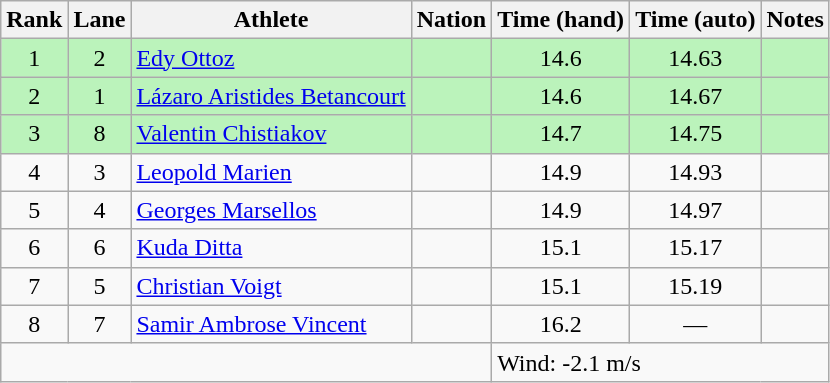<table class="wikitable sortable" style="text-align:center">
<tr>
<th>Rank</th>
<th>Lane</th>
<th>Athlete</th>
<th>Nation</th>
<th>Time (hand)</th>
<th>Time (auto)</th>
<th>Notes</th>
</tr>
<tr bgcolor=bbf3bb>
<td>1</td>
<td>2</td>
<td align=left><a href='#'>Edy Ottoz</a></td>
<td align=left></td>
<td>14.6</td>
<td>14.63</td>
<td></td>
</tr>
<tr bgcolor=bbf3bb>
<td>2</td>
<td>1</td>
<td align=left><a href='#'>Lázaro Aristides Betancourt</a></td>
<td align=left></td>
<td>14.6</td>
<td>14.67</td>
<td></td>
</tr>
<tr bgcolor=bbf3bb>
<td>3</td>
<td>8</td>
<td align=left><a href='#'>Valentin Chistiakov</a></td>
<td align=left></td>
<td>14.7</td>
<td>14.75</td>
<td></td>
</tr>
<tr>
<td>4</td>
<td>3</td>
<td align=left><a href='#'>Leopold Marien</a></td>
<td align=left></td>
<td>14.9</td>
<td>14.93</td>
<td></td>
</tr>
<tr>
<td>5</td>
<td>4</td>
<td align=left><a href='#'>Georges Marsellos</a></td>
<td align=left></td>
<td>14.9</td>
<td>14.97</td>
<td></td>
</tr>
<tr>
<td>6</td>
<td>6</td>
<td align=left><a href='#'>Kuda Ditta</a></td>
<td align=left></td>
<td>15.1</td>
<td>15.17</td>
<td></td>
</tr>
<tr>
<td>7</td>
<td>5</td>
<td align=left><a href='#'>Christian Voigt</a></td>
<td align=left></td>
<td>15.1</td>
<td>15.19</td>
<td></td>
</tr>
<tr>
<td>8</td>
<td>7</td>
<td align=left><a href='#'>Samir Ambrose Vincent</a></td>
<td align=left></td>
<td>16.2</td>
<td data-sort-value=16.2>—</td>
<td></td>
</tr>
<tr class="sortbottom">
<td colspan=4></td>
<td colspan="3" style="text-align:left;">Wind: -2.1 m/s</td>
</tr>
</table>
